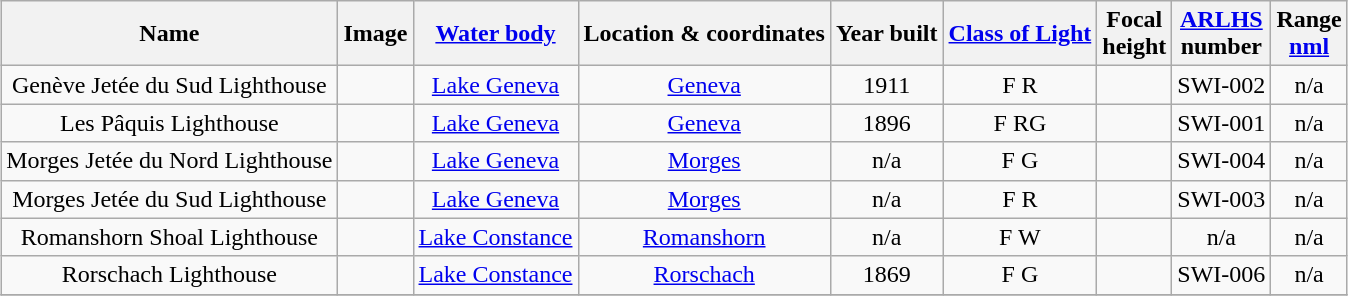<table class="wikitable sortable" style="margin:auto;text-align:center">
<tr>
<th>Name</th>
<th class="unsortable">Image</th>
<th><a href='#'>Water body</a></th>
<th>Location & coordinates</th>
<th>Year built</th>
<th><a href='#'>Class of Light</a></th>
<th>Focal<br>height</th>
<th><a href='#'>ARLHS</a><br>number</th>
<th>Range<br><a href='#'>nml</a></th>
</tr>
<tr>
<td>Genève Jetée du Sud Lighthouse</td>
<td></td>
<td><a href='#'>Lake Geneva</a></td>
<td><a href='#'>Geneva</a><br></td>
<td>1911</td>
<td>F R</td>
<td></td>
<td>SWI-002</td>
<td>n/a</td>
</tr>
<tr>
<td>Les Pâquis Lighthouse</td>
<td></td>
<td><a href='#'>Lake Geneva</a></td>
<td><a href='#'>Geneva</a><br></td>
<td>1896</td>
<td>F RG</td>
<td></td>
<td>SWI-001</td>
<td>n/a</td>
</tr>
<tr>
<td>Morges Jetée du Nord Lighthouse</td>
<td></td>
<td><a href='#'>Lake Geneva</a></td>
<td><a href='#'>Morges</a><br></td>
<td>n/a</td>
<td>F G</td>
<td></td>
<td>SWI-004</td>
<td>n/a</td>
</tr>
<tr>
<td>Morges Jetée du Sud Lighthouse</td>
<td></td>
<td><a href='#'>Lake Geneva</a></td>
<td><a href='#'>Morges</a><br></td>
<td>n/a</td>
<td>F R</td>
<td></td>
<td>SWI-003</td>
<td>n/a</td>
</tr>
<tr>
<td>Romanshorn Shoal Lighthouse</td>
<td></td>
<td><a href='#'>Lake Constance</a></td>
<td><a href='#'>Romanshorn</a><br></td>
<td>n/a</td>
<td>F W</td>
<td></td>
<td>n/a</td>
<td>n/a</td>
</tr>
<tr>
<td>Rorschach Lighthouse</td>
<td></td>
<td><a href='#'>Lake Constance</a></td>
<td><a href='#'>Rorschach</a><br></td>
<td>1869</td>
<td>F G</td>
<td></td>
<td>SWI-006</td>
<td>n/a</td>
</tr>
<tr>
</tr>
</table>
